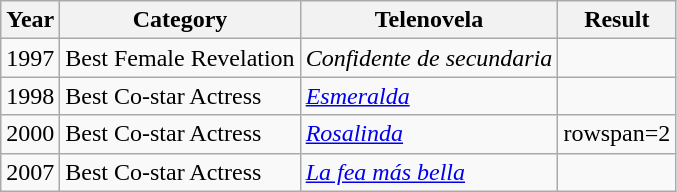<table class="wikitable">
<tr>
<th><strong>Year</strong></th>
<th><strong>Category</strong></th>
<th><strong>Telenovela</strong></th>
<th><strong>Result</strong></th>
</tr>
<tr>
<td>1997</td>
<td>Best Female Revelation</td>
<td><em>Confidente de secundaria</em></td>
<td></td>
</tr>
<tr>
<td>1998</td>
<td>Best Co-star Actress</td>
<td><em><a href='#'>Esmeralda</a></em></td>
<td></td>
</tr>
<tr>
<td>2000</td>
<td>Best Co-star Actress</td>
<td><em><a href='#'>Rosalinda</a></em></td>
<td>rowspan=2 </td>
</tr>
<tr>
<td>2007</td>
<td>Best Co-star Actress</td>
<td><em><a href='#'>La fea más bella</a></em></td>
</tr>
</table>
